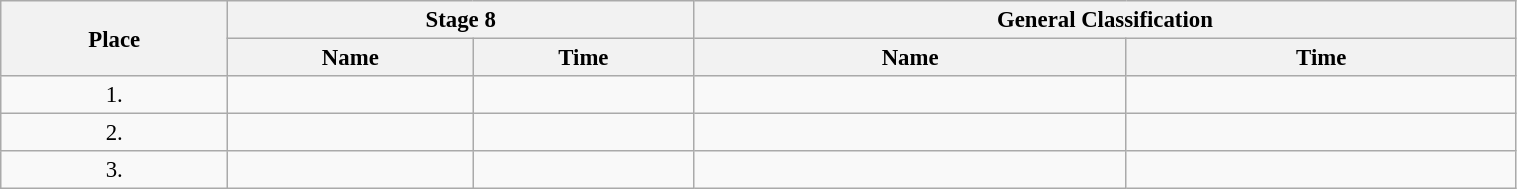<table class=wikitable style="font-size:95%" width="80%">
<tr>
<th rowspan="2">Place</th>
<th colspan="2">Stage 8</th>
<th colspan="2">General Classification</th>
</tr>
<tr>
<th>Name</th>
<th>Time</th>
<th>Name</th>
<th>Time</th>
</tr>
<tr>
<td align="center">1.</td>
<td></td>
<td></td>
<td></td>
<td></td>
</tr>
<tr>
<td align="center">2.</td>
<td></td>
<td></td>
<td></td>
<td></td>
</tr>
<tr>
<td align="center">3.</td>
<td></td>
<td></td>
<td></td>
<td></td>
</tr>
</table>
